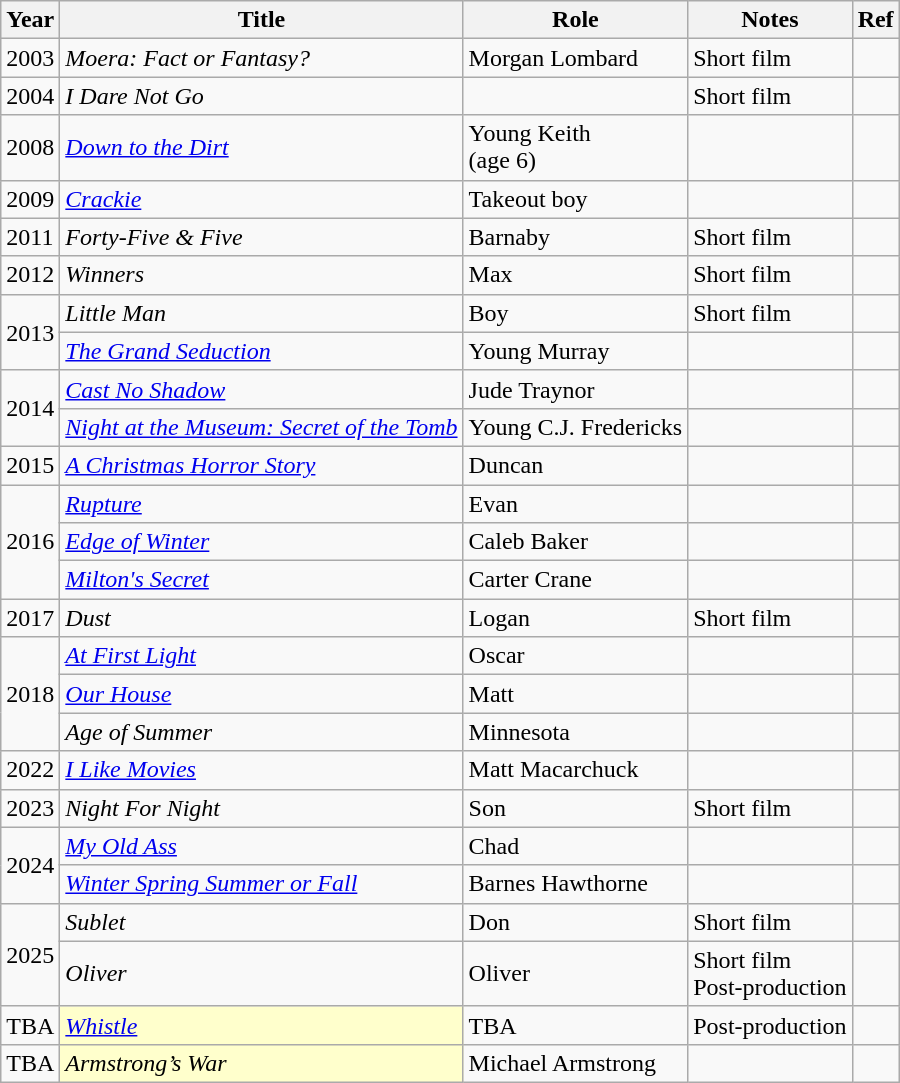<table class="wikitable sortable">
<tr>
<th>Year</th>
<th>Title</th>
<th>Role</th>
<th class="unsortable">Notes</th>
<th class="unsortable">Ref</th>
</tr>
<tr>
<td>2003</td>
<td><em>Moera: Fact or Fantasy?</em></td>
<td>Morgan Lombard</td>
<td>Short film</td>
<td></td>
</tr>
<tr>
<td>2004</td>
<td><em>I Dare Not Go</em></td>
<td></td>
<td>Short film</td>
<td></td>
</tr>
<tr>
<td>2008</td>
<td><em><a href='#'>Down to the Dirt</a></em></td>
<td>Young Keith<br>(age 6)</td>
<td></td>
<td></td>
</tr>
<tr>
<td>2009</td>
<td><em><a href='#'>Crackie</a></em></td>
<td>Takeout boy</td>
<td></td>
<td></td>
</tr>
<tr>
<td>2011</td>
<td><em>Forty-Five & Five</em></td>
<td>Barnaby</td>
<td>Short film</td>
<td></td>
</tr>
<tr>
<td>2012</td>
<td><em>Winners</em></td>
<td>Max</td>
<td>Short film</td>
<td></td>
</tr>
<tr>
<td rowspan="2">2013</td>
<td><em>Little Man</em></td>
<td>Boy</td>
<td>Short film</td>
<td></td>
</tr>
<tr>
<td data-sort-value="Grand Seduction, The"><em><a href='#'>The Grand Seduction</a></em></td>
<td>Young Murray</td>
<td></td>
<td></td>
</tr>
<tr>
<td rowspan="2">2014</td>
<td><em><a href='#'>Cast No Shadow</a></em></td>
<td>Jude Traynor</td>
<td></td>
<td></td>
</tr>
<tr>
<td><em><a href='#'>Night at the Museum: Secret of the Tomb</a></em></td>
<td>Young C.J. Fredericks</td>
<td></td>
<td></td>
</tr>
<tr>
<td>2015</td>
<td data-sort-value="Christmas Horror Story, A"><em><a href='#'>A Christmas Horror Story</a></em></td>
<td>Duncan</td>
<td></td>
<td></td>
</tr>
<tr>
<td rowspan="3">2016</td>
<td><em><a href='#'>Rupture</a></em></td>
<td>Evan</td>
<td></td>
<td></td>
</tr>
<tr>
<td><em><a href='#'>Edge of Winter</a></em></td>
<td>Caleb Baker</td>
<td></td>
<td></td>
</tr>
<tr>
<td><em><a href='#'>Milton's Secret</a></em></td>
<td>Carter Crane</td>
<td></td>
<td></td>
</tr>
<tr>
<td>2017</td>
<td><em>Dust</em></td>
<td>Logan</td>
<td>Short film</td>
<td></td>
</tr>
<tr>
<td rowspan="3">2018</td>
<td><em><a href='#'>At First Light</a></em></td>
<td>Oscar</td>
<td></td>
<td></td>
</tr>
<tr>
<td><em><a href='#'>Our House</a></em></td>
<td>Matt</td>
<td></td>
<td></td>
</tr>
<tr>
<td><em>Age of Summer</em></td>
<td>Minnesota</td>
<td></td>
<td></td>
</tr>
<tr>
<td>2022</td>
<td><em><a href='#'>I Like Movies</a></em></td>
<td>Matt Macarchuck</td>
<td></td>
<td></td>
</tr>
<tr>
<td>2023</td>
<td><em>Night For Night</em></td>
<td>Son</td>
<td>Short film</td>
<td></td>
</tr>
<tr>
<td rowspan="2">2024</td>
<td><em><a href='#'>My Old Ass</a></em></td>
<td>Chad</td>
<td></td>
<td></td>
</tr>
<tr>
<td><em><a href='#'>Winter Spring Summer or Fall</a></em></td>
<td>Barnes Hawthorne</td>
<td></td>
<td></td>
</tr>
<tr>
<td rowspan="2">2025</td>
<td><em>Sublet</em></td>
<td>Don</td>
<td>Short film</td>
<td></td>
</tr>
<tr>
<td><em>Oliver</em></td>
<td>Oliver</td>
<td>Short film<br>Post-production</td>
<td></td>
</tr>
<tr>
<td>TBA</td>
<td style="background:#FFFFCC;"><a href='#'><em>Whistle</em></a> </td>
<td>TBA</td>
<td>Post-production</td>
<td></td>
</tr>
<tr>
<td>TBA</td>
<td style="background:#FFFFCC;"><em> Armstrong’s War </em> </td>
<td>Michael Armstrong</td>
<td></td>
<td></td>
</tr>
</table>
